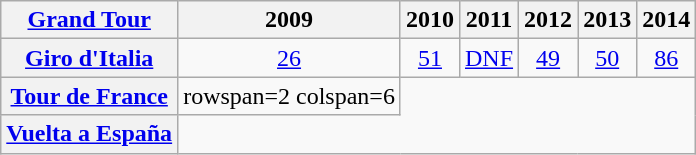<table class="wikitable plainrowheaders">
<tr>
<th scope="col"><a href='#'>Grand Tour</a></th>
<th scope="col">2009</th>
<th scope="col">2010</th>
<th scope="col">2011</th>
<th scope="col">2012</th>
<th scope="col">2013</th>
<th scope="col">2014</th>
</tr>
<tr style="text-align:center;">
<th scope="row"> <a href='#'>Giro d'Italia</a></th>
<td><a href='#'>26</a></td>
<td><a href='#'>51</a></td>
<td><a href='#'>DNF</a></td>
<td><a href='#'>49</a></td>
<td><a href='#'>50</a></td>
<td><a href='#'>86</a></td>
</tr>
<tr style="text-align:center;">
<th scope="row"> <a href='#'>Tour de France</a></th>
<td>rowspan=2 colspan=6 </td>
</tr>
<tr style="text-align:center;">
<th scope="row"> <a href='#'>Vuelta a España</a></th>
</tr>
</table>
